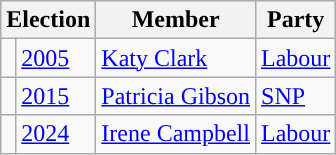<table class="wikitable">
<tr>
<th colspan="2">Election</th>
<th>Member</th>
<th>Party</th>
</tr>
<tr>
<td style="color:inherit;background-color: "></td>
<td><a href='#'>2005</a></td>
<td><a href='#'>Katy Clark</a></td>
<td><a href='#'>Labour</a></td>
</tr>
<tr>
<td style="color:inherit;background-color: "></td>
<td><a href='#'>2015</a></td>
<td><a href='#'>Patricia Gibson</a></td>
<td><a href='#'>SNP</a></td>
</tr>
<tr>
<td style="color:inherit;background-color: "></td>
<td><a href='#'>2024</a></td>
<td><a href='#'>Irene Campbell</a></td>
<td><a href='#'>Labour</a></td>
</tr>
</table>
